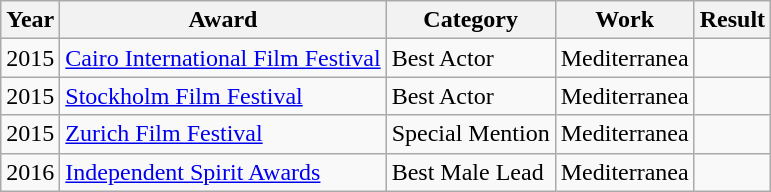<table class="wikitable sortable">
<tr>
<th>Year</th>
<th>Award</th>
<th>Category</th>
<th>Work</th>
<th>Result</th>
</tr>
<tr>
<td>2015</td>
<td><a href='#'>Cairo International Film Festival</a></td>
<td>Best Actor</td>
<td>Mediterranea</td>
<td></td>
</tr>
<tr>
<td>2015</td>
<td><a href='#'>Stockholm Film Festival</a></td>
<td>Best Actor</td>
<td>Mediterranea</td>
<td></td>
</tr>
<tr>
<td>2015</td>
<td><a href='#'>Zurich Film Festival</a></td>
<td>Special Mention</td>
<td>Mediterranea</td>
<td></td>
</tr>
<tr>
<td>2016</td>
<td><a href='#'>Independent Spirit Awards</a></td>
<td>Best Male Lead</td>
<td>Mediterranea</td>
<td></td>
</tr>
</table>
